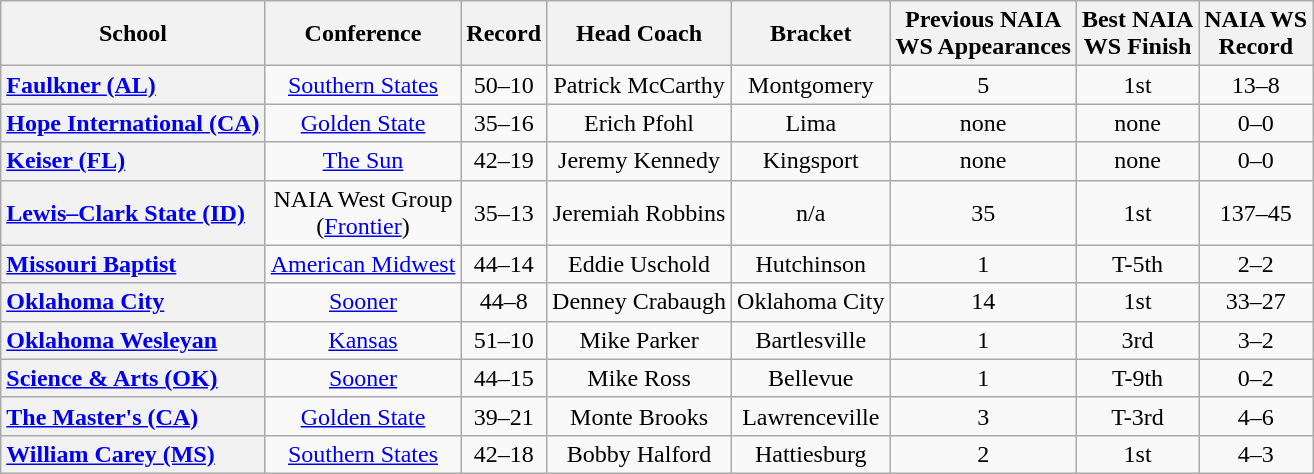<table class="wikitable sortable plainrowheaders" style="text-align:center">
<tr>
<th scope="col">School</th>
<th scope="col">Conference</th>
<th scope="col">Record</th>
<th scope="col">Head Coach</th>
<th scope="col">Bracket</th>
<th scope="col">Previous NAIA<br>WS Appearances</th>
<th scope="col">Best NAIA<br>WS Finish</th>
<th scope="col">NAIA WS<br>Record</th>
</tr>
<tr>
<th scope="row" style="text-align:left"><a href='#'>Faulkner (AL)</a></th>
<td><a href='#'>Southern States</a></td>
<td>50–10</td>
<td>Patrick McCarthy</td>
<td>Montgomery</td>
<td>5<br></td>
<td>1st<br></td>
<td>13–8</td>
</tr>
<tr>
<th scope="row" style="text-align:left"><a href='#'>Hope International (CA)</a></th>
<td><a href='#'>Golden State</a></td>
<td>35–16</td>
<td>Erich Pfohl</td>
<td>Lima</td>
<td>none</td>
<td>none</td>
<td>0–0</td>
</tr>
<tr>
<th scope="row" style="text-align:left"><a href='#'>Keiser (FL)</a></th>
<td><a href='#'>The Sun</a></td>
<td>42–19</td>
<td>Jeremy Kennedy</td>
<td>Kingsport</td>
<td>none</td>
<td>none</td>
<td>0–0</td>
</tr>
<tr>
<th scope="row" style="text-align:left"><a href='#'>Lewis–Clark State (ID)</a></th>
<td>NAIA West Group<br>(<a href='#'>Frontier</a>)</td>
<td>35–13</td>
<td>Jeremiah Robbins</td>
<td>n/a</td>
<td>35<br></td>
<td>1st<br></td>
<td>137–45</td>
</tr>
<tr>
<th scope="row" style="text-align:left"><a href='#'>Missouri Baptist</a></th>
<td><a href='#'>American Midwest</a></td>
<td>44–14</td>
<td>Eddie Uschold</td>
<td>Hutchinson</td>
<td>1<br></td>
<td>T-5th<br></td>
<td>2–2</td>
</tr>
<tr>
<th scope="row" style="text-align:left"><a href='#'>Oklahoma City</a></th>
<td><a href='#'>Sooner</a></td>
<td>44–8</td>
<td>Denney Crabaugh</td>
<td>Oklahoma City</td>
<td>14<br></td>
<td>1st<br></td>
<td>33–27</td>
</tr>
<tr>
<th scope="row" style="text-align:left"><a href='#'>Oklahoma Wesleyan</a></th>
<td><a href='#'>Kansas</a></td>
<td>51–10</td>
<td>Mike Parker</td>
<td>Bartlesville</td>
<td>1<br></td>
<td>3rd<br></td>
<td>3–2</td>
</tr>
<tr>
<th scope="row" style="text-align:left"><a href='#'>Science & Arts (OK)</a></th>
<td><a href='#'>Sooner</a></td>
<td>44–15</td>
<td>Mike Ross</td>
<td>Bellevue</td>
<td>1<br></td>
<td>T-9th<br></td>
<td>0–2</td>
</tr>
<tr>
<th scope="row" style="text-align:left"><a href='#'>The Master's (CA)</a></th>
<td><a href='#'>Golden State</a></td>
<td>39–21</td>
<td>Monte Brooks</td>
<td>Lawrenceville</td>
<td>3<br></td>
<td>T-3rd<br></td>
<td>4–6</td>
</tr>
<tr>
<th scope="row" style="text-align:left"><a href='#'>William Carey (MS)</a></th>
<td><a href='#'>Southern States</a></td>
<td>42–18</td>
<td>Bobby Halford</td>
<td>Hattiesburg</td>
<td>2<br></td>
<td>1st<br></td>
<td>4–3</td>
</tr>
</table>
